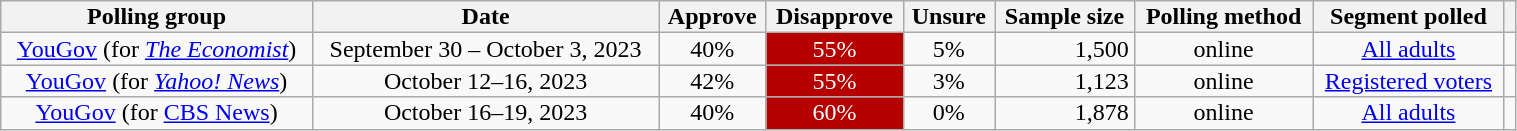<table class="wikitable sortable" style="text-align:center;line-height:14px;width: 80%;">
<tr>
<th class="unsortable">Polling group</th>
<th>Date</th>
<th>Approve</th>
<th>Disapprove</th>
<th>Unsure</th>
<th>Sample size</th>
<th>Polling method</th>
<th class="unsortable">Segment polled</th>
<th class="unsortable"></th>
</tr>
<tr>
<td><a href='#'>YouGov</a> (for <em><a href='#'>The Economist</a></em>)</td>
<td>September 30 – October 3, 2023</td>
<td>40%</td>
<td style="background: #B60000; color: white">55%</td>
<td>5%</td>
<td align=right>1,500</td>
<td>online</td>
<td><a href='#'>All adults</a></td>
<td></td>
</tr>
<tr>
<td><a href='#'>YouGov</a> (for <em><a href='#'>Yahoo! News</a></em>)</td>
<td>October 12–16, 2023</td>
<td>42%</td>
<td style="background: #B60000; color: white">55%</td>
<td>3%</td>
<td align=right>1,123</td>
<td>online</td>
<td><a href='#'>Registered voters</a></td>
<td></td>
</tr>
<tr>
<td><a href='#'>YouGov</a> (for <a href='#'>CBS News</a>)</td>
<td>October 16–19, 2023</td>
<td>40%</td>
<td style="background: #B60000; color: white">60%</td>
<td>0%</td>
<td align=right>1,878</td>
<td>online</td>
<td><a href='#'>All adults</a></td>
<td></td>
</tr>
</table>
